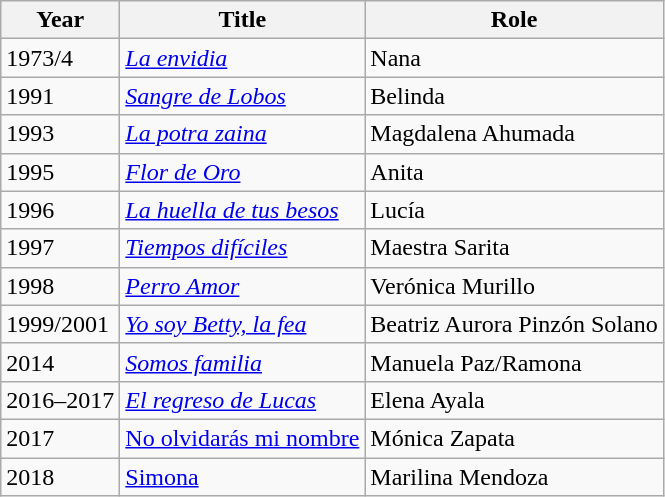<table class="wikitable">
<tr>
<th>Year</th>
<th>Title</th>
<th>Role</th>
</tr>
<tr>
<td>1973/4</td>
<td><em><a href='#'>La envidia</a></em></td>
<td>Nana</td>
</tr>
<tr>
<td>1991</td>
<td><em><a href='#'>Sangre de Lobos</a></em></td>
<td>Belinda</td>
</tr>
<tr>
<td>1993</td>
<td><em><a href='#'>La potra zaina</a></em></td>
<td>Magdalena Ahumada</td>
</tr>
<tr>
<td>1995</td>
<td><em><a href='#'>Flor de Oro</a></em></td>
<td>Anita</td>
</tr>
<tr>
<td>1996</td>
<td><em><a href='#'>La huella de tus besos</a></em></td>
<td>Lucía</td>
</tr>
<tr>
<td>1997</td>
<td><em><a href='#'>Tiempos difíciles</a></em></td>
<td>Maestra Sarita</td>
</tr>
<tr>
<td>1998</td>
<td><em><a href='#'>Perro Amor</a></em></td>
<td>Verónica Murillo</td>
</tr>
<tr>
<td>1999/2001</td>
<td><em><a href='#'>Yo soy Betty, la fea</a></em></td>
<td>Beatriz Aurora Pinzón Solano</td>
</tr>
<tr>
<td>2014</td>
<td><em><a href='#'>Somos familia</a></em></td>
<td>Manuela Paz/Ramona</td>
</tr>
<tr>
<td>2016–2017</td>
<td><em><a href='#'>El regreso de Lucas</a></em></td>
<td>Elena Ayala</td>
</tr>
<tr>
<td>2017</td>
<td><a href='#'>No olvidarás mi nombre</a></td>
<td>Mónica Zapata</td>
</tr>
<tr>
<td>2018</td>
<td><a href='#'>Simona</a></td>
<td>Marilina Mendoza</td>
</tr>
</table>
